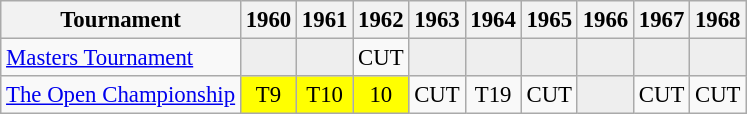<table class="wikitable" style="font-size:95%;text-align:center;">
<tr>
<th>Tournament</th>
<th>1960</th>
<th>1961</th>
<th>1962</th>
<th>1963</th>
<th>1964</th>
<th>1965</th>
<th>1966</th>
<th>1967</th>
<th>1968</th>
</tr>
<tr>
<td align=left><a href='#'>Masters Tournament</a></td>
<td style="background:#eeeeee;"></td>
<td style="background:#eeeeee;"></td>
<td>CUT</td>
<td style="background:#eeeeee;"></td>
<td style="background:#eeeeee;"></td>
<td style="background:#eeeeee;"></td>
<td style="background:#eeeeee;"></td>
<td style="background:#eeeeee;"></td>
<td style="background:#eeeeee;"></td>
</tr>
<tr>
<td align=left><a href='#'>The Open Championship</a></td>
<td style="background:yellow;">T9</td>
<td style="background:yellow;">T10</td>
<td style="background:yellow;">10</td>
<td>CUT</td>
<td>T19</td>
<td>CUT</td>
<td style="background:#eeeeee;"></td>
<td>CUT</td>
<td>CUT</td>
</tr>
</table>
